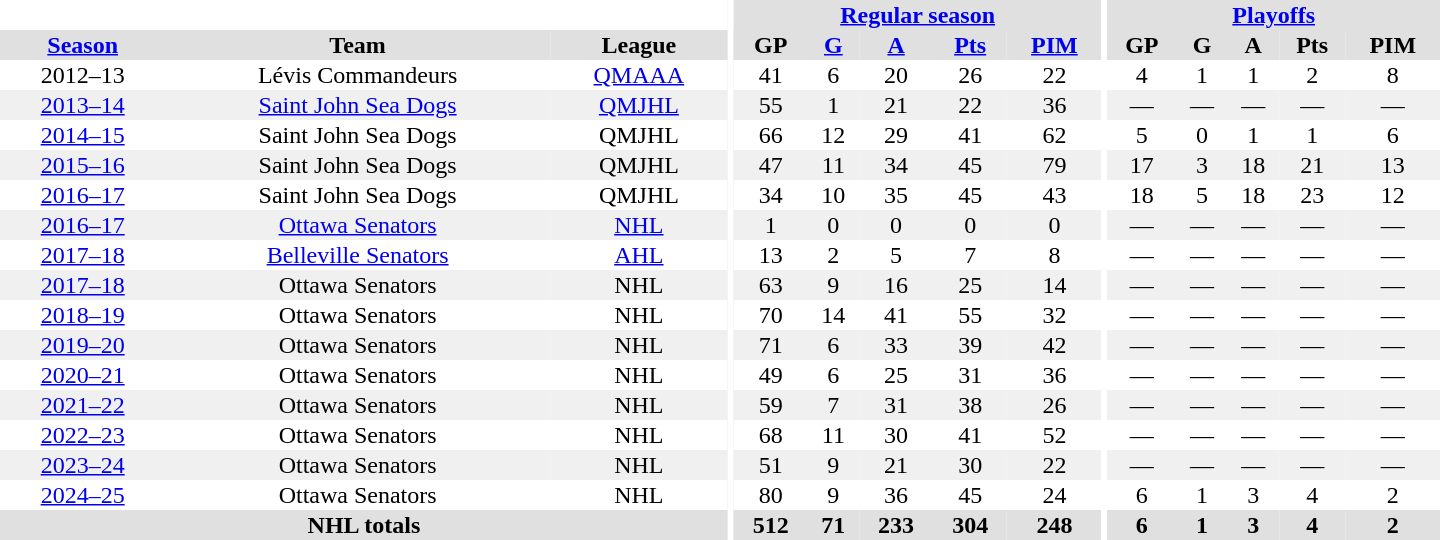<table border="0" cellpadding="1" cellspacing="0" style="text-align:center; width:60em">
<tr bgcolor="#e0e0e0">
<th colspan="3" bgcolor="#ffffff"></th>
<th rowspan="99" bgcolor="#ffffff"></th>
<th colspan="5"><a href='#'>Regular season</a></th>
<th rowspan="99" bgcolor="#ffffff"></th>
<th colspan="5"><a href='#'>Playoffs</a></th>
</tr>
<tr bgcolor="#e0e0e0">
<th><a href='#'>Season</a></th>
<th>Team</th>
<th>League</th>
<th>GP</th>
<th><a href='#'>G</a></th>
<th><a href='#'>A</a></th>
<th><a href='#'>Pts</a></th>
<th><a href='#'>PIM</a></th>
<th>GP</th>
<th>G</th>
<th>A</th>
<th>Pts</th>
<th>PIM</th>
</tr>
<tr>
<td>2012–13</td>
<td>Lévis Commandeurs</td>
<td><a href='#'>QMAAA</a></td>
<td>41</td>
<td>6</td>
<td>20</td>
<td>26</td>
<td>22</td>
<td>4</td>
<td>1</td>
<td>1</td>
<td>2</td>
<td>8</td>
</tr>
<tr bgcolor="#f0f0f0">
<td><a href='#'>2013–14</a></td>
<td><a href='#'>Saint John Sea Dogs</a></td>
<td><a href='#'>QMJHL</a></td>
<td>55</td>
<td>1</td>
<td>21</td>
<td>22</td>
<td>36</td>
<td>—</td>
<td>—</td>
<td>—</td>
<td>—</td>
<td>—</td>
</tr>
<tr>
<td><a href='#'>2014–15</a></td>
<td>Saint John Sea Dogs</td>
<td>QMJHL</td>
<td>66</td>
<td>12</td>
<td>29</td>
<td>41</td>
<td>62</td>
<td>5</td>
<td>0</td>
<td>1</td>
<td>1</td>
<td>6</td>
</tr>
<tr bgcolor="#f0f0f0">
<td><a href='#'>2015–16</a></td>
<td>Saint John Sea Dogs</td>
<td>QMJHL</td>
<td>47</td>
<td>11</td>
<td>34</td>
<td>45</td>
<td>79</td>
<td>17</td>
<td>3</td>
<td>18</td>
<td>21</td>
<td>13</td>
</tr>
<tr>
<td><a href='#'>2016–17</a></td>
<td>Saint John Sea Dogs</td>
<td>QMJHL</td>
<td>34</td>
<td>10</td>
<td>35</td>
<td>45</td>
<td>43</td>
<td>18</td>
<td>5</td>
<td>18</td>
<td>23</td>
<td>12</td>
</tr>
<tr bgcolor="#f0f0f0">
<td><a href='#'>2016–17</a></td>
<td><a href='#'>Ottawa Senators</a></td>
<td><a href='#'>NHL</a></td>
<td>1</td>
<td>0</td>
<td>0</td>
<td>0</td>
<td>0</td>
<td>—</td>
<td>—</td>
<td>—</td>
<td>—</td>
<td>—</td>
</tr>
<tr>
<td><a href='#'>2017–18</a></td>
<td><a href='#'>Belleville Senators</a></td>
<td><a href='#'>AHL</a></td>
<td>13</td>
<td>2</td>
<td>5</td>
<td>7</td>
<td>8</td>
<td>—</td>
<td>—</td>
<td>—</td>
<td>—</td>
<td>—</td>
</tr>
<tr bgcolor="#f0f0f0">
<td><a href='#'>2017–18</a></td>
<td>Ottawa Senators</td>
<td>NHL</td>
<td>63</td>
<td>9</td>
<td>16</td>
<td>25</td>
<td>14</td>
<td>—</td>
<td>—</td>
<td>—</td>
<td>—</td>
<td>—</td>
</tr>
<tr>
<td><a href='#'>2018–19</a></td>
<td>Ottawa Senators</td>
<td>NHL</td>
<td>70</td>
<td>14</td>
<td>41</td>
<td>55</td>
<td>32</td>
<td>—</td>
<td>—</td>
<td>—</td>
<td>—</td>
<td>—</td>
</tr>
<tr bgcolor="#f0f0f0">
<td><a href='#'>2019–20</a></td>
<td>Ottawa Senators</td>
<td>NHL</td>
<td>71</td>
<td>6</td>
<td>33</td>
<td>39</td>
<td>42</td>
<td>—</td>
<td>—</td>
<td>—</td>
<td>—</td>
<td>—</td>
</tr>
<tr>
<td><a href='#'>2020–21</a></td>
<td>Ottawa Senators</td>
<td>NHL</td>
<td>49</td>
<td>6</td>
<td>25</td>
<td>31</td>
<td>36</td>
<td>—</td>
<td>—</td>
<td>—</td>
<td>—</td>
<td>—</td>
</tr>
<tr bgcolor="#f0f0f0">
<td><a href='#'>2021–22</a></td>
<td>Ottawa Senators</td>
<td>NHL</td>
<td>59</td>
<td>7</td>
<td>31</td>
<td>38</td>
<td>26</td>
<td>—</td>
<td>—</td>
<td>—</td>
<td>—</td>
<td>—</td>
</tr>
<tr>
<td><a href='#'>2022–23</a></td>
<td>Ottawa Senators</td>
<td>NHL</td>
<td>68</td>
<td>11</td>
<td>30</td>
<td>41</td>
<td>52</td>
<td>—</td>
<td>—</td>
<td>—</td>
<td>—</td>
<td>—</td>
</tr>
<tr bgcolor="#f0f0f0">
<td><a href='#'>2023–24</a></td>
<td>Ottawa Senators</td>
<td>NHL</td>
<td>51</td>
<td>9</td>
<td>21</td>
<td>30</td>
<td>22</td>
<td>—</td>
<td>—</td>
<td>—</td>
<td>—</td>
<td>—</td>
</tr>
<tr>
<td><a href='#'>2024–25</a></td>
<td>Ottawa Senators</td>
<td>NHL</td>
<td>80</td>
<td>9</td>
<td>36</td>
<td>45</td>
<td>24</td>
<td>6</td>
<td>1</td>
<td>3</td>
<td>4</td>
<td>2</td>
</tr>
<tr bgcolor="#e0e0e0">
<th colspan="3">NHL totals</th>
<th>512</th>
<th>71</th>
<th>233</th>
<th>304</th>
<th>248</th>
<th>6</th>
<th>1</th>
<th>3</th>
<th>4</th>
<th>2</th>
</tr>
</table>
